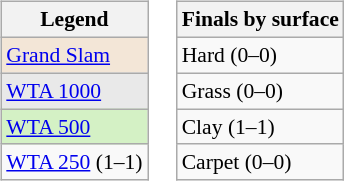<table>
<tr valign=top>
<td><br><table class="wikitable" style="font-size:90%;">
<tr>
<th>Legend</th>
</tr>
<tr bgcolor=f3e6d7>
<td><a href='#'>Grand Slam</a></td>
</tr>
<tr bgcolor=e9e9e9>
<td><a href='#'>WTA 1000</a></td>
</tr>
<tr bgcolor=d4f1c5>
<td><a href='#'>WTA 500</a></td>
</tr>
<tr>
<td><a href='#'>WTA 250</a> (1–1)</td>
</tr>
</table>
</td>
<td><br><table class="wikitable" style="font-size:90%;">
<tr>
<th>Finals by surface</th>
</tr>
<tr>
<td>Hard (0–0)</td>
</tr>
<tr>
<td>Grass (0–0)</td>
</tr>
<tr>
<td>Clay (1–1)</td>
</tr>
<tr>
<td>Carpet (0–0)</td>
</tr>
</table>
</td>
</tr>
</table>
